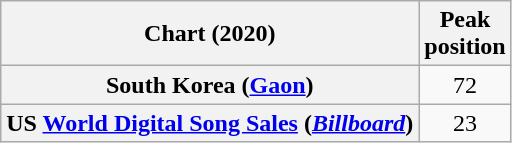<table class="wikitable plainrowheaders" style="text-align:center">
<tr>
<th scope="col">Chart (2020)</th>
<th scope="col">Peak<br>position</th>
</tr>
<tr>
<th scope="row">South Korea (<a href='#'>Gaon</a>)</th>
<td>72</td>
</tr>
<tr>
<th scope="row">US <a href='#'>World Digital Song Sales</a> (<em><a href='#'>Billboard</a></em>)</th>
<td>23</td>
</tr>
</table>
